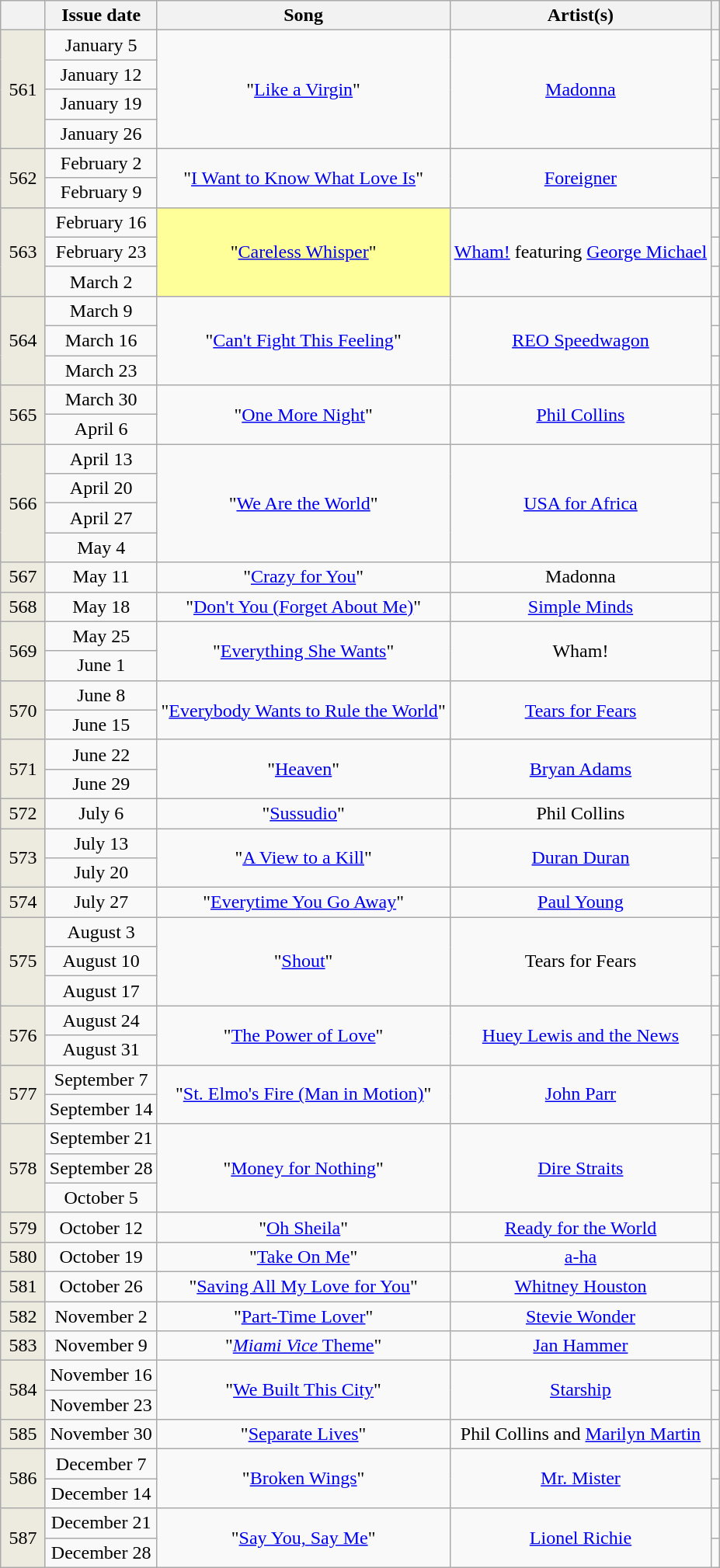<table class="wikitable">
<tr>
<th width=31></th>
<th align="center">Issue date</th>
<th align="center">Song</th>
<th align="center">Artist(s)</th>
<th align="center"></th>
</tr>
<tr>
<td align="center" bgcolor=EDEAE0 rowspan=4>561</td>
<td align="center">January 5</td>
<td align="center" rowspan="4">"<a href='#'>Like a Virgin</a>"</td>
<td align="center" rowspan="4"><a href='#'>Madonna</a></td>
<td align="center"></td>
</tr>
<tr>
<td align="center">January 12</td>
<td align="center"></td>
</tr>
<tr>
<td align="center">January 19</td>
<td align="center"></td>
</tr>
<tr>
<td align="center">January 26</td>
<td align="center"></td>
</tr>
<tr>
<td align="center" bgcolor=EDEAE0 rowspan=2>562</td>
<td align="center">February 2</td>
<td align="center" rowspan="2">"<a href='#'>I Want to Know What Love Is</a>"</td>
<td align="center" rowspan="2"><a href='#'>Foreigner</a></td>
<td align="center"></td>
</tr>
<tr>
<td align="center">February 9</td>
<td align="center"></td>
</tr>
<tr>
<td align="center" bgcolor=EDEAE0 rowspan=3>563</td>
<td align="center">February 16</td>
<td bgcolor=#FFFF99 align="center" rowspan="3">"<a href='#'>Careless Whisper</a>"</td>
<td align="center" rowspan="3"><a href='#'>Wham!</a> featuring <a href='#'>George Michael</a></td>
<td align="center"></td>
</tr>
<tr>
<td align="center">February 23</td>
<td align="center"></td>
</tr>
<tr>
<td align="center">March 2</td>
<td align="center"></td>
</tr>
<tr>
<td align="center" bgcolor=EDEAE0 rowspan=3>564</td>
<td align="center">March 9</td>
<td align="center" rowspan="3">"<a href='#'>Can't Fight This Feeling</a>"</td>
<td align="center" rowspan="3"><a href='#'>REO Speedwagon</a></td>
<td align="center"></td>
</tr>
<tr>
<td align="center">March 16</td>
<td align="center"></td>
</tr>
<tr>
<td align="center">March 23</td>
<td align="center"></td>
</tr>
<tr>
<td align="center" bgcolor=EDEAE0 rowspan=2>565</td>
<td align="center">March 30</td>
<td align="center" rowspan="2">"<a href='#'>One More Night</a>"</td>
<td align="center" rowspan="2"><a href='#'>Phil Collins</a></td>
<td align="center"></td>
</tr>
<tr>
<td align="center">April 6</td>
<td align="center"></td>
</tr>
<tr>
<td align="center" bgcolor=EDEAE0 rowspan=4>566</td>
<td align="center">April 13</td>
<td align="center" rowspan="4">"<a href='#'>We Are the World</a>"</td>
<td align="center" rowspan="4"><a href='#'>USA for Africa</a></td>
<td align="center"></td>
</tr>
<tr>
<td align="center">April 20</td>
<td align="center"></td>
</tr>
<tr>
<td align="center">April 27</td>
<td align="center"></td>
</tr>
<tr>
<td align="center">May 4</td>
<td align="center"></td>
</tr>
<tr>
<td align="center" bgcolor=EDEAE0>567</td>
<td align="center">May 11</td>
<td align="center">"<a href='#'>Crazy for You</a>"</td>
<td align="center">Madonna</td>
<td align="center"></td>
</tr>
<tr>
<td align="center" bgcolor=EDEAE0>568</td>
<td align="center">May 18</td>
<td align="center">"<a href='#'>Don't You (Forget About Me)</a>"</td>
<td align="center"><a href='#'>Simple Minds</a></td>
<td align="center"></td>
</tr>
<tr>
<td align="center" bgcolor=EDEAE0 rowspan=2>569</td>
<td align="center">May 25</td>
<td align="center" rowspan="2">"<a href='#'>Everything She Wants</a>"</td>
<td align="center" rowspan="2">Wham!</td>
<td align="center"></td>
</tr>
<tr>
<td align="center">June 1</td>
<td align="center"></td>
</tr>
<tr>
<td align="center" bgcolor=EDEAE0 rowspan=2>570</td>
<td align="center">June 8</td>
<td align="center" rowspan="2">"<a href='#'>Everybody Wants to Rule the World</a>"</td>
<td align="center" rowspan="2"><a href='#'>Tears for Fears</a></td>
<td align="center"></td>
</tr>
<tr>
<td align="center">June 15</td>
<td align="center"></td>
</tr>
<tr>
<td align="center" bgcolor=EDEAE0 rowspan=2>571</td>
<td align="center">June 22</td>
<td align="center" rowspan="2">"<a href='#'>Heaven</a>"</td>
<td align="center" rowspan="2"><a href='#'>Bryan Adams</a></td>
<td align="center"></td>
</tr>
<tr>
<td align="center">June 29</td>
<td align="center"></td>
</tr>
<tr>
<td align="center" bgcolor=EDEAE0>572</td>
<td align="center">July 6</td>
<td align="center">"<a href='#'>Sussudio</a>"</td>
<td align="center">Phil Collins</td>
<td align="center"></td>
</tr>
<tr>
<td align="center" bgcolor=EDEAE0 rowspan=2>573</td>
<td align="center">July 13</td>
<td align="center" rowspan="2">"<a href='#'>A View to a Kill</a>"</td>
<td align="center" rowspan="2"><a href='#'>Duran Duran</a></td>
<td align="center"></td>
</tr>
<tr>
<td align="center">July 20</td>
<td align="center"></td>
</tr>
<tr>
<td align="center" bgcolor=EDEAE0>574</td>
<td align="center">July 27</td>
<td align="center">"<a href='#'>Everytime You Go Away</a>"</td>
<td align="center"><a href='#'>Paul Young</a></td>
<td align="center"></td>
</tr>
<tr>
<td align="center" bgcolor=EDEAE0 rowspan=3>575</td>
<td align="center">August 3</td>
<td align="center" rowspan="3">"<a href='#'>Shout</a>"</td>
<td align="center" rowspan="3">Tears for Fears</td>
<td align="center"></td>
</tr>
<tr>
<td align="center">August 10</td>
<td align="center"></td>
</tr>
<tr>
<td align="center">August 17</td>
<td align="center"></td>
</tr>
<tr>
<td align="center" bgcolor=EDEAE0 rowspan=2>576</td>
<td align="center">August 24</td>
<td align="center" rowspan="2">"<a href='#'>The Power of Love</a>"</td>
<td align="center" rowspan="2"><a href='#'>Huey Lewis and the News</a></td>
<td align="center"></td>
</tr>
<tr>
<td align="center">August 31</td>
<td align="center"></td>
</tr>
<tr>
<td align="center" bgcolor=EDEAE0 rowspan=2>577</td>
<td align="center">September 7</td>
<td align="center" rowspan="2">"<a href='#'>St. Elmo's Fire (Man in Motion)</a>"</td>
<td align="center" rowspan="2"><a href='#'>John Parr</a></td>
<td align="center"></td>
</tr>
<tr>
<td align="center">September 14</td>
<td align="center"></td>
</tr>
<tr>
<td align="center" bgcolor=EDEAE0 rowspan=3>578</td>
<td align="center">September 21</td>
<td align="center" rowspan="3">"<a href='#'>Money for Nothing</a>"</td>
<td align="center" rowspan="3"><a href='#'>Dire Straits</a></td>
<td align="center"></td>
</tr>
<tr>
<td align="center">September 28</td>
<td align="center"></td>
</tr>
<tr>
<td align="center">October 5</td>
<td align="center"></td>
</tr>
<tr>
<td align="center" bgcolor=EDEAE0>579</td>
<td align="center">October 12</td>
<td align="center">"<a href='#'>Oh Sheila</a>"</td>
<td align="center"><a href='#'>Ready for the World</a></td>
<td align="center"></td>
</tr>
<tr>
<td align="center" bgcolor=EDEAE0>580</td>
<td align="center">October 19</td>
<td align="center">"<a href='#'>Take On Me</a>"</td>
<td align="center"><a href='#'>a-ha</a></td>
<td align="center"></td>
</tr>
<tr>
<td align="center" bgcolor=EDEAE0>581</td>
<td align="center">October 26</td>
<td align="center">"<a href='#'>Saving All My Love for You</a>"</td>
<td align="center"><a href='#'>Whitney Houston</a></td>
<td align="center"></td>
</tr>
<tr>
<td align="center" bgcolor=EDEAE0>582</td>
<td align="center">November 2</td>
<td align="center">"<a href='#'>Part-Time Lover</a>"</td>
<td align="center"><a href='#'>Stevie Wonder</a></td>
<td align="center"></td>
</tr>
<tr>
<td align="center" bgcolor=EDEAE0>583</td>
<td align="center">November 9</td>
<td align="center">"<a href='#'><em>Miami Vice</em> Theme</a>"</td>
<td align="center"><a href='#'>Jan Hammer</a></td>
<td align="center"></td>
</tr>
<tr>
<td align="center" bgcolor=EDEAE0 rowspan=2>584</td>
<td align="center">November 16</td>
<td align="center" rowspan="2">"<a href='#'>We Built This City</a>"</td>
<td align="center" rowspan="2"><a href='#'>Starship</a></td>
<td align="center"></td>
</tr>
<tr>
<td align="center">November 23</td>
<td align="center"></td>
</tr>
<tr>
<td align="center" bgcolor=EDEAE0>585</td>
<td align="center">November 30</td>
<td align="center">"<a href='#'>Separate Lives</a>"</td>
<td align="center">Phil Collins and <a href='#'>Marilyn Martin</a></td>
<td align="center"></td>
</tr>
<tr>
<td align="center" bgcolor=EDEAE0 rowspan=2>586</td>
<td align="center">December 7</td>
<td align="center" rowspan="2">"<a href='#'>Broken Wings</a>"</td>
<td align="center" rowspan="2"><a href='#'>Mr. Mister</a></td>
<td align="center"></td>
</tr>
<tr>
<td align="center">December 14</td>
<td align="center"></td>
</tr>
<tr>
<td align="center" bgcolor=EDEAE0 rowspan=2>587</td>
<td align="center">December 21</td>
<td align="center" rowspan="2">"<a href='#'>Say You, Say Me</a>"</td>
<td align="center" rowspan="2"><a href='#'>Lionel Richie</a></td>
<td align="center"></td>
</tr>
<tr>
<td align="center">December 28</td>
<td align="center"></td>
</tr>
</table>
